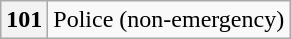<table class="wikitable" style="margin-left: 1.5em;">
<tr>
<th scope="row" style="font-weight: normal;"><strong>101</strong></th>
<td>Police (non-emergency)</td>
</tr>
</table>
